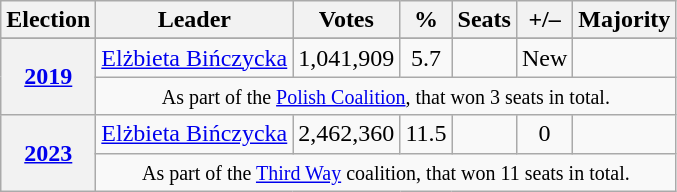<table class="wikitable" style="text-align:center;">
<tr>
<th>Election</th>
<th>Leader</th>
<th>Votes</th>
<th>%</th>
<th>Seats</th>
<th>+/–</th>
<th>Majority</th>
</tr>
<tr>
</tr>
<tr>
<th rowspan="2"><a href='#'>2019</a></th>
<td><a href='#'>Elżbieta Bińczycka</a></td>
<td>1,041,909</td>
<td>5.7</td>
<td></td>
<td>New</td>
<td></td>
</tr>
<tr>
<td colspan="6"><small>As part of the <a href='#'>Polish Coalition</a>, that won 3 seats in total.</small></td>
</tr>
<tr>
<th rowspan="2"><a href='#'>2023</a></th>
<td><a href='#'>Elżbieta Bińczycka</a></td>
<td>2,462,360</td>
<td>11.5</td>
<td></td>
<td> 0</td>
<td></td>
</tr>
<tr>
<td colspan="6"><small>As part of the <a href='#'>Third Way</a> coalition, that won 11 seats in total.</small></td>
</tr>
</table>
